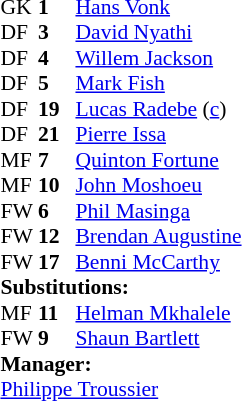<table style="font-size: 90%" cellspacing="0" cellpadding="0" align=center>
<tr>
<th width="25"></th>
<th width="25"></th>
</tr>
<tr>
<td>GK</td>
<td><strong>1</strong></td>
<td><a href='#'>Hans Vonk</a></td>
</tr>
<tr>
<td>DF</td>
<td><strong>3</strong></td>
<td><a href='#'>David Nyathi</a></td>
</tr>
<tr>
<td>DF</td>
<td><strong>4</strong></td>
<td><a href='#'>Willem Jackson</a></td>
<td></td>
</tr>
<tr>
<td>DF</td>
<td><strong>5</strong></td>
<td><a href='#'>Mark Fish</a></td>
</tr>
<tr>
<td>DF</td>
<td><strong>19</strong></td>
<td><a href='#'>Lucas Radebe</a> (<a href='#'>c</a>)</td>
</tr>
<tr>
<td>DF</td>
<td><strong>21</strong></td>
<td><a href='#'>Pierre Issa</a></td>
</tr>
<tr>
<td>MF</td>
<td><strong>7</strong></td>
<td><a href='#'>Quinton Fortune</a></td>
</tr>
<tr>
<td>MF</td>
<td><strong>10</strong></td>
<td><a href='#'>John Moshoeu</a></td>
</tr>
<tr>
<td>FW</td>
<td><strong>6</strong></td>
<td><a href='#'>Phil Masinga</a></td>
</tr>
<tr>
<td>FW</td>
<td><strong>12</strong></td>
<td><a href='#'>Brendan Augustine</a></td>
<td></td>
<td></td>
</tr>
<tr>
<td>FW</td>
<td><strong>17</strong></td>
<td><a href='#'>Benni McCarthy</a></td>
<td></td>
<td></td>
</tr>
<tr>
<td colspan=3><strong>Substitutions:</strong></td>
</tr>
<tr>
<td>MF</td>
<td><strong>11</strong></td>
<td><a href='#'>Helman Mkhalele</a></td>
<td></td>
<td></td>
</tr>
<tr>
<td>FW</td>
<td><strong>9</strong></td>
<td><a href='#'>Shaun Bartlett</a></td>
<td></td>
<td></td>
</tr>
<tr>
<td colspan=3><strong>Manager:</strong></td>
</tr>
<tr>
<td colspan="4"><a href='#'>Philippe Troussier</a></td>
</tr>
</table>
